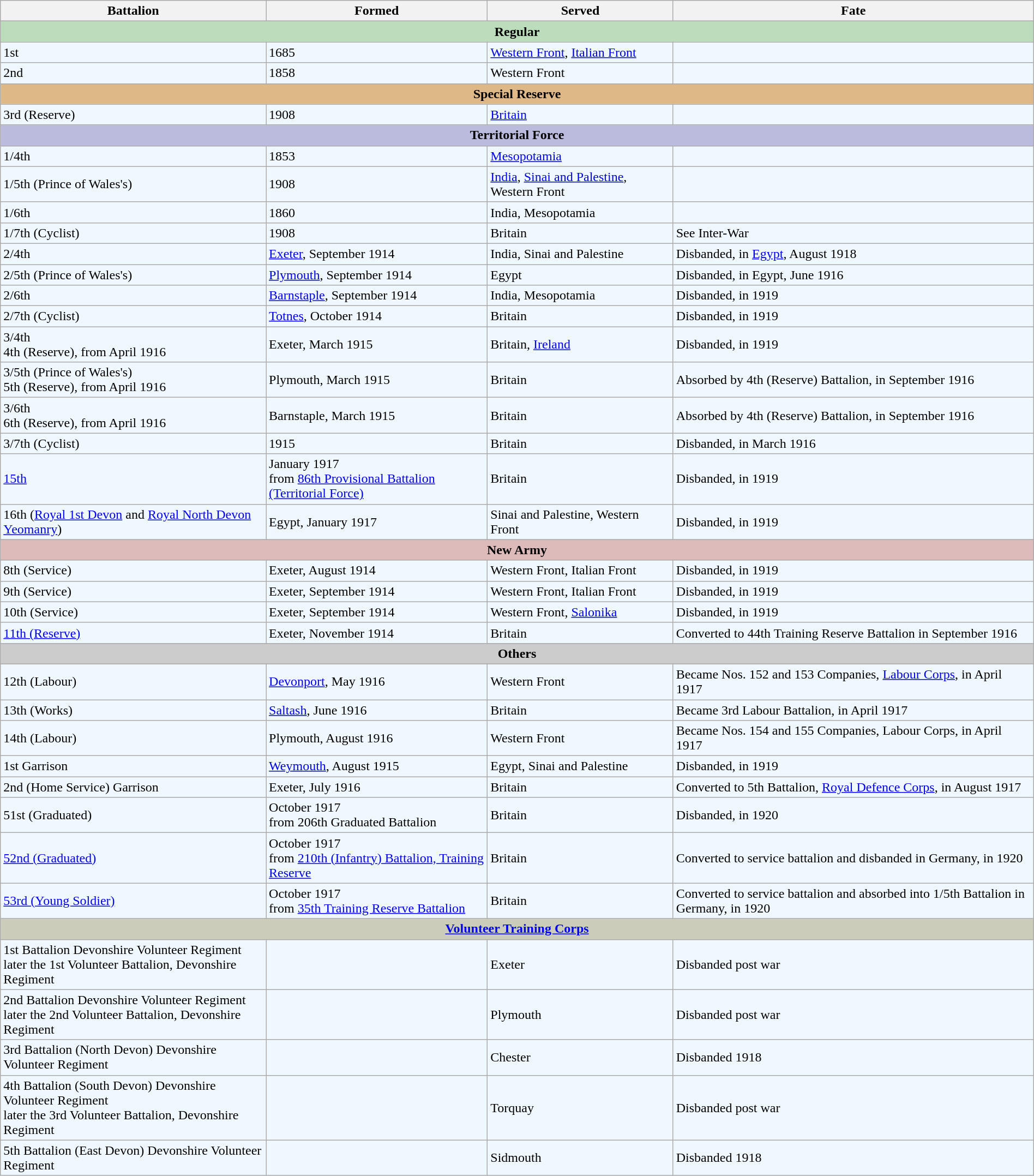<table class="wikitable" style="width:100%;">
<tr>
<th>Battalion</th>
<th>Formed</th>
<th>Served</th>
<th>Fate</th>
</tr>
<tr>
<th colspan="5" style="background:#bdb;">Regular</th>
</tr>
<tr style="background:#f0f8ff;">
<td>1st</td>
<td>1685</td>
<td><a href='#'>Western Front</a>, <a href='#'>Italian Front</a></td>
<td></td>
</tr>
<tr style="background:#f0f8ff;">
<td>2nd</td>
<td>1858</td>
<td>Western Front</td>
<td></td>
</tr>
<tr>
<th colspan="5" style="background:#deb887;">Special Reserve</th>
</tr>
<tr style="background:#f0f8ff;">
<td>3rd (Reserve)</td>
<td>1908</td>
<td><a href='#'>Britain</a></td>
<td></td>
</tr>
<tr>
<th colspan="5" style="background:#bbd;">Territorial Force</th>
</tr>
<tr style="background:#f0f8ff;">
<td>1/4th</td>
<td>1853</td>
<td><a href='#'>Mesopotamia</a></td>
<td></td>
</tr>
<tr style="background:#f0f8ff;">
<td>1/5th (Prince of Wales's)</td>
<td>1908</td>
<td><a href='#'>India</a>, <a href='#'>Sinai and Palestine</a>, Western Front</td>
<td></td>
</tr>
<tr style="background:#f0f8ff;">
<td>1/6th</td>
<td>1860</td>
<td>India, Mesopotamia</td>
<td></td>
</tr>
<tr style="background:#f0f8ff;">
<td>1/7th (Cyclist)</td>
<td>1908</td>
<td>Britain</td>
<td>See Inter-War</td>
</tr>
<tr style="background:#f0f8ff;">
<td>2/4th</td>
<td><a href='#'>Exeter</a>, September 1914</td>
<td>India, Sinai and Palestine</td>
<td>Disbanded, in <a href='#'>Egypt</a>, August 1918</td>
</tr>
<tr style="background:#f0f8ff;">
<td>2/5th (Prince of Wales's)</td>
<td><a href='#'>Plymouth</a>, September 1914</td>
<td>Egypt</td>
<td>Disbanded, in Egypt, June 1916</td>
</tr>
<tr style="background:#f0f8ff;">
<td>2/6th</td>
<td><a href='#'>Barnstaple</a>, September 1914</td>
<td>India, Mesopotamia</td>
<td>Disbanded, in 1919</td>
</tr>
<tr style="background:#f0f8ff;">
<td>2/7th (Cyclist)</td>
<td><a href='#'>Totnes</a>, October 1914</td>
<td>Britain</td>
<td>Disbanded, in 1919</td>
</tr>
<tr style="background:#f0f8ff;">
<td>3/4th<br>4th (Reserve), from April 1916</td>
<td>Exeter, March 1915</td>
<td>Britain, <a href='#'>Ireland</a></td>
<td>Disbanded, in 1919</td>
</tr>
<tr style="background:#f0f8ff;">
<td>3/5th (Prince of Wales's)<br>5th (Reserve), from April 1916</td>
<td>Plymouth, March 1915</td>
<td>Britain</td>
<td>Absorbed by 4th (Reserve) Battalion, in September 1916</td>
</tr>
<tr style="background:#f0f8ff;">
<td>3/6th<br>6th (Reserve), from April 1916</td>
<td>Barnstaple, March 1915</td>
<td>Britain</td>
<td>Absorbed by 4th (Reserve) Battalion, in September 1916</td>
</tr>
<tr style="background:#f0f8ff;">
<td>3/7th (Cyclist)</td>
<td>1915</td>
<td>Britain</td>
<td>Disbanded, in March 1916</td>
</tr>
<tr style="background:#f0f8ff;">
<td><a href='#'>15th</a></td>
<td>January 1917<br>from <a href='#'>86th Provisional Battalion (Territorial Force)</a></td>
<td>Britain</td>
<td>Disbanded, in 1919</td>
</tr>
<tr style="background:#f0f8ff;">
<td>16th (<a href='#'>Royal 1st Devon</a> and <a href='#'>Royal North Devon Yeomanry</a>)</td>
<td>Egypt, January 1917</td>
<td>Sinai and Palestine, Western Front</td>
<td>Disbanded, in 1919</td>
</tr>
<tr>
<th colspan="5" style="background:#dbb;">New Army</th>
</tr>
<tr style="background:#f0f8ff;">
<td>8th (Service)</td>
<td>Exeter, August 1914</td>
<td>Western Front, Italian Front</td>
<td>Disbanded, in 1919</td>
</tr>
<tr style="background:#f0f8ff;">
<td>9th (Service)</td>
<td>Exeter, September 1914</td>
<td>Western Front, Italian Front</td>
<td>Disbanded, in 1919</td>
</tr>
<tr style="background:#f0f8ff;">
<td>10th (Service)</td>
<td>Exeter, September 1914</td>
<td>Western Front, <a href='#'>Salonika</a></td>
<td>Disbanded, in 1919</td>
</tr>
<tr style="background:#f0f8ff;">
<td><a href='#'>11th (Reserve)</a></td>
<td>Exeter, November 1914</td>
<td>Britain</td>
<td>Converted to 44th Training Reserve Battalion in September 1916</td>
</tr>
<tr>
<th colspan="5" style="background:#ccc;">Others</th>
</tr>
<tr style="background:#f0f8ff;">
<td>12th (Labour)</td>
<td><a href='#'>Devonport</a>, May 1916</td>
<td>Western Front</td>
<td>Became Nos. 152 and 153 Companies, <a href='#'>Labour Corps</a>, in April 1917</td>
</tr>
<tr style="background:#f0f8ff;">
<td>13th (Works)</td>
<td><a href='#'>Saltash</a>, June 1916</td>
<td>Britain</td>
<td>Became 3rd Labour Battalion, in April 1917</td>
</tr>
<tr style="background:#f0f8ff;">
<td>14th (Labour)</td>
<td>Plymouth, August 1916</td>
<td>Western Front</td>
<td>Became Nos. 154 and 155 Companies, Labour Corps, in April 1917</td>
</tr>
<tr style="background:#f0f8ff;">
<td>1st Garrison</td>
<td><a href='#'>Weymouth</a>, August 1915</td>
<td>Egypt, Sinai and Palestine</td>
<td>Disbanded, in 1919</td>
</tr>
<tr style="background:#f0f8ff;">
<td>2nd (Home Service) Garrison</td>
<td>Exeter, July 1916</td>
<td>Britain</td>
<td>Converted to 5th Battalion, <a href='#'>Royal Defence Corps</a>, in August 1917</td>
</tr>
<tr style="background:#f0f8ff;">
<td>51st (Graduated)</td>
<td>October 1917<br>from 206th Graduated Battalion</td>
<td>Britain</td>
<td>Disbanded, in 1920</td>
</tr>
<tr style="background:#f0f8ff;">
<td><a href='#'>52nd (Graduated)</a></td>
<td>October 1917<br>from <a href='#'>210th (Infantry) Battalion, Training Reserve</a></td>
<td>Britain</td>
<td>Converted to service battalion and disbanded in Germany, in 1920</td>
</tr>
<tr style="background:#f0f8ff;">
<td><a href='#'>53rd (Young Soldier)</a></td>
<td>October 1917<br>from <a href='#'>35th Training Reserve Battalion</a></td>
<td>Britain</td>
<td>Converted to service battalion and absorbed into 1/5th Battalion in Germany, in 1920</td>
</tr>
<tr>
<th colspan="5" style="background:#ccb;"><a href='#'>Volunteer Training Corps</a></th>
</tr>
<tr style="background:#f0f8ff;">
<td>1st Battalion Devonshire Volunteer Regiment<br>later the 1st Volunteer Battalion, Devonshire Regiment</td>
<td></td>
<td>Exeter</td>
<td>Disbanded post war</td>
</tr>
<tr style="background:#f0f8ff;">
<td>2nd Battalion Devonshire  Volunteer Regiment<br>later the 2nd Volunteer Battalion, Devonshire  Regiment</td>
<td></td>
<td>Plymouth</td>
<td>Disbanded post war</td>
</tr>
<tr style="background:#f0f8ff;">
<td>3rd Battalion (North Devon) Devonshire Volunteer Regiment</td>
<td></td>
<td>Chester</td>
<td>Disbanded 1918</td>
</tr>
<tr style="background:#f0f8ff;">
<td>4th Battalion (South Devon) Devonshire Volunteer Regiment<br>later the 3rd Volunteer Battalion, Devonshire Regiment</td>
<td></td>
<td>Torquay</td>
<td>Disbanded post war</td>
</tr>
<tr style="background:#f0f8ff;">
<td>5th Battalion (East Devon) Devonshire Volunteer Regiment</td>
<td></td>
<td>Sidmouth</td>
<td>Disbanded 1918</td>
</tr>
</table>
